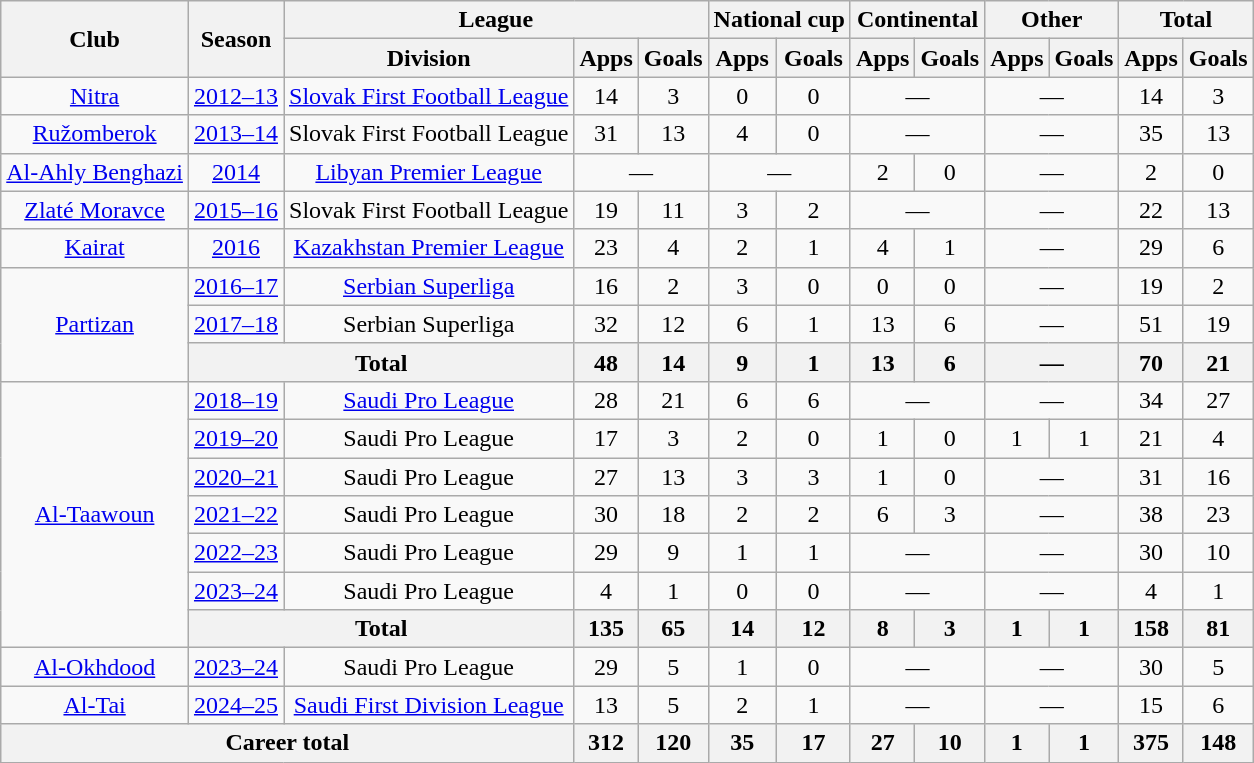<table class="wikitable" style="text-align:center">
<tr>
<th rowspan="2">Club</th>
<th rowspan="2">Season</th>
<th colspan="3">League</th>
<th colspan="2">National cup</th>
<th colspan="2">Continental</th>
<th colspan="2">Other</th>
<th colspan="2">Total</th>
</tr>
<tr>
<th>Division</th>
<th>Apps</th>
<th>Goals</th>
<th>Apps</th>
<th>Goals</th>
<th>Apps</th>
<th>Goals</th>
<th>Apps</th>
<th>Goals</th>
<th>Apps</th>
<th>Goals</th>
</tr>
<tr>
<td><a href='#'>Nitra</a></td>
<td><a href='#'>2012–13</a></td>
<td><a href='#'>Slovak First Football League</a></td>
<td>14</td>
<td>3</td>
<td>0</td>
<td>0</td>
<td colspan="2">—</td>
<td colspan="2">—</td>
<td>14</td>
<td>3</td>
</tr>
<tr>
<td><a href='#'>Ružomberok</a></td>
<td><a href='#'>2013–14</a></td>
<td>Slovak First Football League</td>
<td>31</td>
<td>13</td>
<td>4</td>
<td>0</td>
<td colspan="2">—</td>
<td colspan="2">—</td>
<td>35</td>
<td>13</td>
</tr>
<tr>
<td><a href='#'>Al-Ahly Benghazi</a></td>
<td><a href='#'>2014</a></td>
<td><a href='#'>Libyan Premier League</a></td>
<td colspan="2">—</td>
<td colspan="2">—</td>
<td>2</td>
<td>0</td>
<td colspan="2">—</td>
<td>2</td>
<td>0</td>
</tr>
<tr>
<td><a href='#'>Zlaté Moravce</a></td>
<td><a href='#'>2015–16</a></td>
<td>Slovak First Football League</td>
<td>19</td>
<td>11</td>
<td>3</td>
<td>2</td>
<td colspan="2">—</td>
<td colspan="2">—</td>
<td>22</td>
<td>13</td>
</tr>
<tr>
<td><a href='#'>Kairat</a></td>
<td><a href='#'>2016</a></td>
<td><a href='#'>Kazakhstan Premier League</a></td>
<td>23</td>
<td>4</td>
<td>2</td>
<td>1</td>
<td>4</td>
<td>1</td>
<td colspan="2">—</td>
<td>29</td>
<td>6</td>
</tr>
<tr>
<td rowspan="3"><a href='#'>Partizan</a></td>
<td><a href='#'>2016–17</a></td>
<td><a href='#'>Serbian Superliga</a></td>
<td>16</td>
<td>2</td>
<td>3</td>
<td>0</td>
<td>0</td>
<td>0</td>
<td colspan="2">—</td>
<td>19</td>
<td>2</td>
</tr>
<tr>
<td><a href='#'>2017–18</a></td>
<td>Serbian Superliga</td>
<td>32</td>
<td>12</td>
<td>6</td>
<td>1</td>
<td>13</td>
<td>6</td>
<td colspan="2">—</td>
<td>51</td>
<td>19</td>
</tr>
<tr>
<th colspan="2">Total</th>
<th>48</th>
<th>14</th>
<th>9</th>
<th>1</th>
<th>13</th>
<th>6</th>
<th colspan="2">—</th>
<th>70</th>
<th>21</th>
</tr>
<tr>
<td rowspan="7"><a href='#'>Al-Taawoun</a></td>
<td><a href='#'>2018–19</a></td>
<td><a href='#'>Saudi Pro League</a></td>
<td>28</td>
<td>21</td>
<td>6</td>
<td>6</td>
<td colspan="2">—</td>
<td colspan="2">—</td>
<td>34</td>
<td>27</td>
</tr>
<tr>
<td><a href='#'>2019–20</a></td>
<td>Saudi Pro League</td>
<td>17</td>
<td>3</td>
<td>2</td>
<td>0</td>
<td>1</td>
<td>0</td>
<td>1</td>
<td>1</td>
<td>21</td>
<td>4</td>
</tr>
<tr>
<td><a href='#'>2020–21</a></td>
<td>Saudi Pro League</td>
<td>27</td>
<td>13</td>
<td>3</td>
<td>3</td>
<td>1</td>
<td>0</td>
<td colspan="2">—</td>
<td>31</td>
<td>16</td>
</tr>
<tr>
<td><a href='#'>2021–22</a></td>
<td>Saudi Pro League</td>
<td>30</td>
<td>18</td>
<td>2</td>
<td>2</td>
<td>6</td>
<td>3</td>
<td colspan="2">—</td>
<td>38</td>
<td>23</td>
</tr>
<tr>
<td><a href='#'>2022–23</a></td>
<td>Saudi Pro League</td>
<td>29</td>
<td>9</td>
<td>1</td>
<td>1</td>
<td colspan="2">—</td>
<td colspan="2">—</td>
<td>30</td>
<td>10</td>
</tr>
<tr>
<td><a href='#'>2023–24</a></td>
<td>Saudi Pro League</td>
<td>4</td>
<td>1</td>
<td>0</td>
<td>0</td>
<td colspan="2">—</td>
<td colspan="2">—</td>
<td>4</td>
<td>1</td>
</tr>
<tr>
<th colspan="2">Total</th>
<th>135</th>
<th>65</th>
<th>14</th>
<th>12</th>
<th>8</th>
<th>3</th>
<th>1</th>
<th>1</th>
<th>158</th>
<th>81</th>
</tr>
<tr>
<td><a href='#'>Al-Okhdood</a></td>
<td><a href='#'>2023–24</a></td>
<td>Saudi Pro League</td>
<td>29</td>
<td>5</td>
<td>1</td>
<td>0</td>
<td colspan="2">—</td>
<td colspan="2">—</td>
<td>30</td>
<td>5</td>
</tr>
<tr>
<td><a href='#'>Al-Tai</a></td>
<td><a href='#'>2024–25</a></td>
<td><a href='#'>Saudi First Division League</a></td>
<td>13</td>
<td>5</td>
<td>2</td>
<td>1</td>
<td colspan="2">—</td>
<td colspan="2">—</td>
<td>15</td>
<td>6</td>
</tr>
<tr>
<th colspan="3">Career total</th>
<th>312</th>
<th>120</th>
<th>35</th>
<th>17</th>
<th>27</th>
<th>10</th>
<th>1</th>
<th>1</th>
<th>375</th>
<th>148</th>
</tr>
</table>
